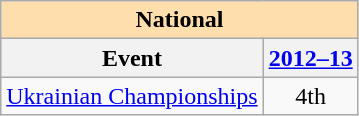<table class="wikitable" style="text-align:center">
<tr>
<th style="background-color: #ffdead; " colspan=2 align=center>National</th>
</tr>
<tr>
<th>Event</th>
<th><a href='#'>2012–13</a></th>
</tr>
<tr>
<td align=left><a href='#'>Ukrainian Championships</a></td>
<td>4th</td>
</tr>
</table>
